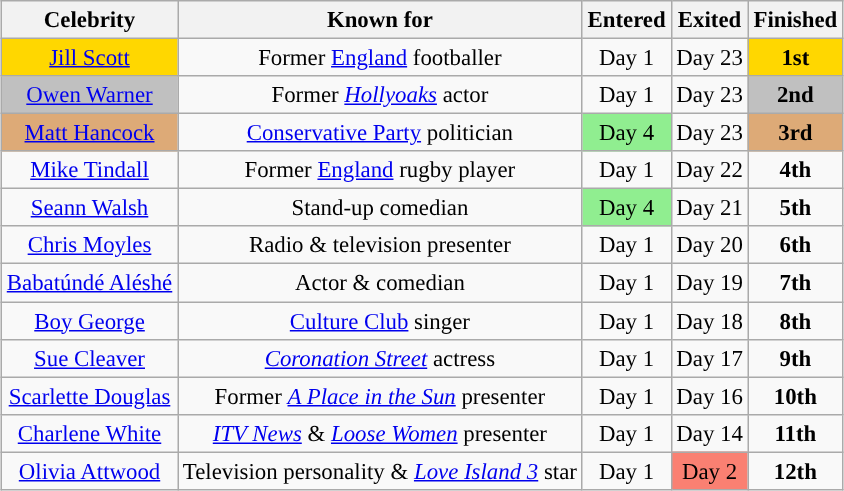<table class=wikitable sortable" style="text-align: center; white-space:nowrap; margin:auto; font-size:95.2%">
<tr>
<th style="width:27% scope="col">Celebrity</th>
<th style="width:49% scope="col">Known for</th>
<th style="width:8% scope="col">Entered</th>
<th style="width:8% scope="col">Exited</th>
<th style="width:8% scope="col">Finished</th>
</tr>
<tr>
<td style="background:gold"><a href='#'>Jill Scott</a></td>
<td>Former <a href='#'>England</a> footballer</td>
<td>Day 1</td>
<td>Day 23</td>
<td style="background:gold"><strong>1st</strong></td>
</tr>
<tr>
<td style="background:silver"><a href='#'>Owen Warner</a></td>
<td>Former <em><a href='#'>Hollyoaks</a></em> actor</td>
<td>Day 1</td>
<td>Day 23</td>
<td style="background:silver"><strong>2nd</strong></td>
</tr>
<tr>
<td style="background:#da7"><a href='#'>Matt Hancock</a></td>
<td><a href='#'>Conservative Party</a> politician</td>
<td style=background:lightgreen>Day 4</td>
<td>Day 23</td>
<td style="background:#da7"><strong>3rd</strong></td>
</tr>
<tr>
<td><a href='#'>Mike Tindall</a></td>
<td>Former <a href='#'>England</a> rugby player</td>
<td>Day 1</td>
<td>Day 22</td>
<td><strong>4th</strong></td>
</tr>
<tr>
<td><a href='#'>Seann Walsh</a></td>
<td>Stand-up comedian</td>
<td style="background:lightgreen">Day 4</td>
<td>Day 21</td>
<td><strong>5th</strong></td>
</tr>
<tr>
<td><a href='#'>Chris Moyles</a></td>
<td>Radio & television presenter</td>
<td>Day 1</td>
<td>Day 20</td>
<td><strong>6th</strong></td>
</tr>
<tr>
<td><a href='#'>Babatúndé Aléshé</a></td>
<td>Actor & comedian</td>
<td>Day 1</td>
<td>Day 19</td>
<td><strong>7th</strong></td>
</tr>
<tr>
<td><a href='#'>Boy George</a></td>
<td><a href='#'>Culture Club</a> singer</td>
<td>Day 1</td>
<td>Day 18</td>
<td><strong>8th</strong></td>
</tr>
<tr>
<td><a href='#'>Sue Cleaver</a></td>
<td><em><a href='#'>Coronation Street</a></em> actress</td>
<td>Day 1</td>
<td>Day 17</td>
<td><strong>9th</strong></td>
</tr>
<tr>
<td><a href='#'>Scarlette Douglas</a></td>
<td>Former <em><a href='#'>A Place in the Sun</a></em> presenter</td>
<td>Day 1</td>
<td>Day 16</td>
<td><strong>10th</strong></td>
</tr>
<tr>
<td><a href='#'>Charlene White</a></td>
<td><em><a href='#'>ITV News</a></em> & <em><a href='#'>Loose Women</a></em> presenter</td>
<td>Day 1</td>
<td>Day 14</td>
<td><strong>11th</strong></td>
</tr>
<tr>
<td><a href='#'>Olivia Attwood</a></td>
<td>Television personality & <em><a href='#'>Love Island 3</a></em> star</td>
<td>Day 1</td>
<td style=background:salmon>Day 2</td>
<td><strong>12th</strong></td>
</tr>
</table>
